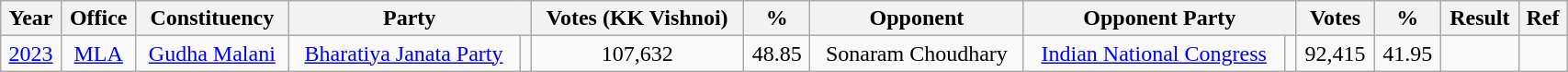<table class="wikitable" style="width:90%; text-align: center;">
<tr>
<th>Year</th>
<th>Office</th>
<th>Constituency</th>
<th colspan=2>Party</th>
<th>Votes (KK Vishnoi)</th>
<th>%</th>
<th>Opponent</th>
<th colspan=2>Opponent Party</th>
<th>Votes</th>
<th>%</th>
<th>Result</th>
<th>Ref</th>
</tr>
<tr>
<td><a href='#'>2023</a></td>
<td><a href='#'>MLA</a></td>
<td><a href='#'>Gudha Malani</a></td>
<td><a href='#'>Bharatiya Janata Party</a></td>
<td></td>
<td>107,632</td>
<td>48.85</td>
<td>Sonaram Choudhary</td>
<td><a href='#'>Indian National Congress</a></td>
<td></td>
<td>92,415</td>
<td>41.95</td>
<td></td>
<td></td>
</tr>
</table>
